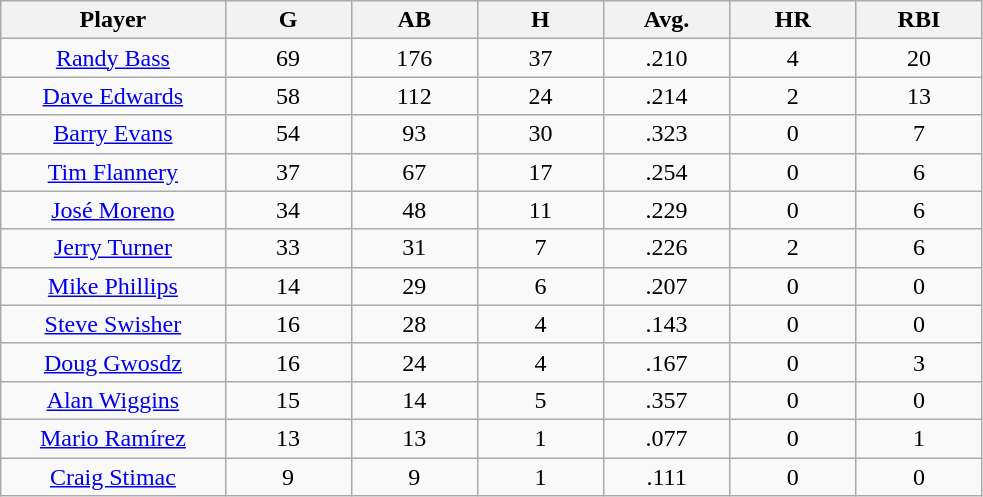<table class="wikitable sortable">
<tr>
<th bgcolor="#DDDDFF" width="16%">Player</th>
<th bgcolor="#DDDDFF" width="9%">G</th>
<th bgcolor="#DDDDFF" width="9%">AB</th>
<th bgcolor="#DDDDFF" width="9%">H</th>
<th bgcolor="#DDDDFF" width="9%">Avg.</th>
<th bgcolor="#DDDDFF" width="9%">HR</th>
<th bgcolor="#DDDDFF" width="9%">RBI</th>
</tr>
<tr align="center">
<td><a href='#'>Randy Bass</a></td>
<td>69</td>
<td>176</td>
<td>37</td>
<td>.210</td>
<td>4</td>
<td>20</td>
</tr>
<tr align=center>
<td><a href='#'>Dave Edwards</a></td>
<td>58</td>
<td>112</td>
<td>24</td>
<td>.214</td>
<td>2</td>
<td>13</td>
</tr>
<tr align="center">
<td><a href='#'>Barry Evans</a></td>
<td>54</td>
<td>93</td>
<td>30</td>
<td>.323</td>
<td>0</td>
<td>7</td>
</tr>
<tr align="center">
<td><a href='#'>Tim Flannery</a></td>
<td>37</td>
<td>67</td>
<td>17</td>
<td>.254</td>
<td>0</td>
<td>6</td>
</tr>
<tr align=center>
<td><a href='#'>José Moreno</a></td>
<td>34</td>
<td>48</td>
<td>11</td>
<td>.229</td>
<td>0</td>
<td>6</td>
</tr>
<tr align="center">
<td><a href='#'>Jerry Turner</a></td>
<td>33</td>
<td>31</td>
<td>7</td>
<td>.226</td>
<td>2</td>
<td>6</td>
</tr>
<tr align="center">
<td><a href='#'>Mike Phillips</a></td>
<td>14</td>
<td>29</td>
<td>6</td>
<td>.207</td>
<td>0</td>
<td>0</td>
</tr>
<tr align="center">
<td><a href='#'>Steve Swisher</a></td>
<td>16</td>
<td>28</td>
<td>4</td>
<td>.143</td>
<td>0</td>
<td>0</td>
</tr>
<tr align="center">
<td><a href='#'>Doug Gwosdz</a></td>
<td>16</td>
<td>24</td>
<td>4</td>
<td>.167</td>
<td>0</td>
<td>3</td>
</tr>
<tr align="center">
<td><a href='#'>Alan Wiggins</a></td>
<td>15</td>
<td>14</td>
<td>5</td>
<td>.357</td>
<td>0</td>
<td>0</td>
</tr>
<tr align=center>
<td><a href='#'>Mario Ramírez</a></td>
<td>13</td>
<td>13</td>
<td>1</td>
<td>.077</td>
<td>0</td>
<td>1</td>
</tr>
<tr align="center">
<td><a href='#'>Craig Stimac</a></td>
<td>9</td>
<td>9</td>
<td>1</td>
<td>.111</td>
<td>0</td>
<td>0</td>
</tr>
</table>
